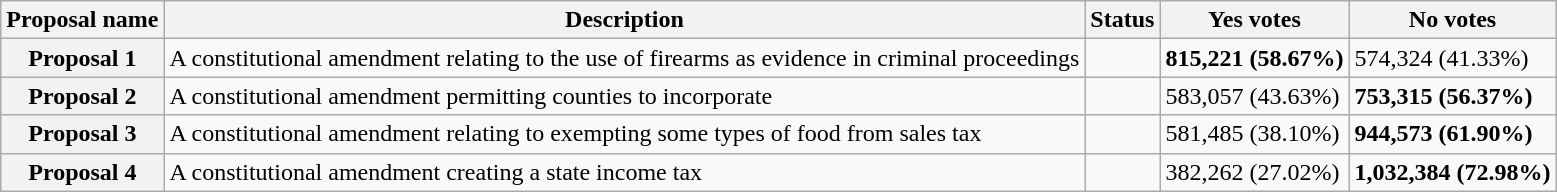<table class="wikitable sortable plainrowheaders">
<tr>
<th scope="col">Proposal name</th>
<th class="unsortable" scope="col">Description</th>
<th scope="col">Status</th>
<th scope="col">Yes votes</th>
<th scope="col">No votes</th>
</tr>
<tr>
<th scope="row">Proposal 1</th>
<td>A constitutional amendment relating to the use of firearms as evidence in criminal proceedings</td>
<td></td>
<td><strong>815,221 (58.67%)</strong></td>
<td>574,324 (41.33%)</td>
</tr>
<tr>
<th scope="row">Proposal 2</th>
<td>A constitutional amendment permitting counties to incorporate</td>
<td></td>
<td>583,057 (43.63%)</td>
<td><strong>753,315 (56.37%)</strong></td>
</tr>
<tr>
<th scope="row">Proposal 3</th>
<td>A constitutional amendment relating to exempting some types of food from sales tax</td>
<td></td>
<td>581,485 (38.10%)</td>
<td><strong>944,573 (61.90%)</strong></td>
</tr>
<tr>
<th scope="row">Proposal 4</th>
<td>A constitutional amendment creating a state income tax</td>
<td></td>
<td>382,262 (27.02%)</td>
<td><strong>1,032,384 (72.98%)</strong></td>
</tr>
</table>
